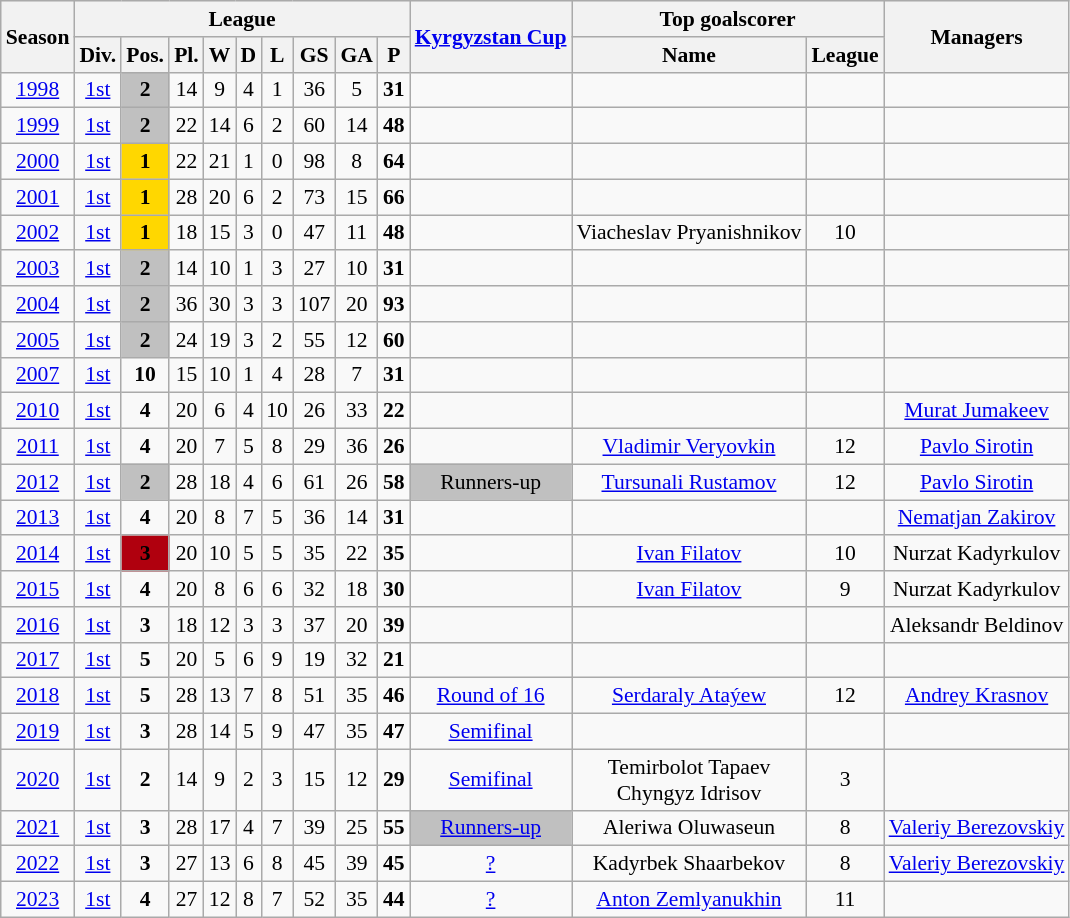<table class="wikitable mw-collapsible mw-collapsed" align=center cellspacing="0" cellpadding="3" style="border:1px solid #AAAAAA; font-size:90%">
<tr style="background:#efefef;">
<th rowspan="2">Season</th>
<th colspan="9">League</th>
<th rowspan="2"><a href='#'>Kyrgyzstan Cup</a></th>
<th colspan="2">Top goalscorer</th>
<th rowspan="2">Managers</th>
</tr>
<tr>
<th>Div.</th>
<th>Pos.</th>
<th>Pl.</th>
<th>W</th>
<th>D</th>
<th>L</th>
<th>GS</th>
<th>GA</th>
<th>P</th>
<th>Name</th>
<th>League</th>
</tr>
<tr>
<td align=center><a href='#'>1998</a></td>
<td align=center><a href='#'>1st</a></td>
<td align=center bgcolor=silver><strong>2</strong></td>
<td align=center>14</td>
<td align=center>9</td>
<td align=center>4</td>
<td align=center>1</td>
<td align=center>36</td>
<td align=center>5</td>
<td align=center><strong>31</strong></td>
<td align=center></td>
<td align=center></td>
<td align=center></td>
<td align=center></td>
</tr>
<tr>
<td align=center><a href='#'>1999</a></td>
<td align=center><a href='#'>1st</a></td>
<td align=center bgcolor=silver><strong>2</strong></td>
<td align=center>22</td>
<td align=center>14</td>
<td align=center>6</td>
<td align=center>2</td>
<td align=center>60</td>
<td align=center>14</td>
<td align=center><strong>48</strong></td>
<td align=center></td>
<td align=center></td>
<td align=center></td>
<td align=center></td>
</tr>
<tr>
<td align=center><a href='#'>2000</a></td>
<td align=center><a href='#'>1st</a></td>
<td align=center bgcolor=gold><strong>1</strong></td>
<td align=center>22</td>
<td align=center>21</td>
<td align=center>1</td>
<td align=center>0</td>
<td align=center>98</td>
<td align=center>8</td>
<td align=center><strong>64</strong></td>
<td align=center></td>
<td align=center></td>
<td align=center></td>
<td align=center></td>
</tr>
<tr>
<td align=center><a href='#'>2001</a></td>
<td align=center><a href='#'>1st</a></td>
<td align=center bgcolor=gold><strong>1</strong></td>
<td align=center>28</td>
<td align=center>20</td>
<td align=center>6</td>
<td align=center>2</td>
<td align=center>73</td>
<td align=center>15</td>
<td align=center><strong>66</strong></td>
<td align=center></td>
<td align=center></td>
<td align=center></td>
<td align=center></td>
</tr>
<tr>
<td align=center><a href='#'>2002</a></td>
<td align=center><a href='#'>1st</a></td>
<td align=center bgcolor=gold><strong>1</strong></td>
<td align=center>18</td>
<td align=center>15</td>
<td align=center>3</td>
<td align=center>0</td>
<td align=center>47</td>
<td align=center>11</td>
<td align=center><strong>48</strong></td>
<td align=center></td>
<td align=center> Viacheslav Pryanishnikov</td>
<td align=center>10</td>
<td align=center></td>
</tr>
<tr>
<td align=center><a href='#'>2003</a></td>
<td align=center><a href='#'>1st</a></td>
<td align=center bgcolor=silver><strong>2</strong></td>
<td align=center>14</td>
<td align=center>10</td>
<td align=center>1</td>
<td align=center>3</td>
<td align=center>27</td>
<td align=center>10</td>
<td align=center><strong>31</strong></td>
<td align=center></td>
<td align=center></td>
<td align=center></td>
<td align=center></td>
</tr>
<tr>
<td align=center><a href='#'>2004</a></td>
<td align=center><a href='#'>1st</a></td>
<td align=center bgcolor=silver><strong>2</strong></td>
<td align=center>36</td>
<td align=center>30</td>
<td align=center>3</td>
<td align=center>3</td>
<td align=center>107</td>
<td align=center>20</td>
<td align=center><strong>93</strong></td>
<td align=center></td>
<td align=center></td>
<td align=center></td>
<td align=center></td>
</tr>
<tr>
<td align=center><a href='#'>2005</a></td>
<td align=center><a href='#'>1st</a></td>
<td align=center bgcolor=silver><strong>2</strong></td>
<td align=center>24</td>
<td align=center>19</td>
<td align=center>3</td>
<td align=center>2</td>
<td align=center>55</td>
<td align=center>12</td>
<td align=center><strong>60</strong></td>
<td align=center></td>
<td align=center></td>
<td align=center></td>
<td align=center></td>
</tr>
<tr>
<td align=center><a href='#'>2007</a></td>
<td align=center><a href='#'>1st</a></td>
<td align=center><strong>10</strong></td>
<td align=center>15</td>
<td align=center>10</td>
<td align=center>1</td>
<td align=center>4</td>
<td align=center>28</td>
<td align=center>7</td>
<td align=center><strong>31</strong></td>
<td align=center></td>
<td align=center></td>
<td align=center></td>
<td align=center></td>
</tr>
<tr>
<td align=center><a href='#'>2010</a></td>
<td align=center><a href='#'>1st</a></td>
<td align=center><strong>4</strong></td>
<td align=center>20</td>
<td align=center>6</td>
<td align=center>4</td>
<td align=center>10</td>
<td align=center>26</td>
<td align=center>33</td>
<td align=center><strong>22</strong></td>
<td align=center></td>
<td align=center></td>
<td align=center></td>
<td align=center> <a href='#'>Murat Jumakeev</a></td>
</tr>
<tr>
<td align=center><a href='#'>2011</a></td>
<td align=center><a href='#'>1st</a></td>
<td align=center><strong>4</strong></td>
<td align=center>20</td>
<td align=center>7</td>
<td align=center>5</td>
<td align=center>8</td>
<td align=center>29</td>
<td align=center>36</td>
<td align=center><strong>26</strong></td>
<td align=center></td>
<td align=center> <a href='#'>Vladimir Veryovkin</a></td>
<td align=center>12</td>
<td align=center> <a href='#'>Pavlo Sirotin</a></td>
</tr>
<tr>
<td align=center><a href='#'>2012</a></td>
<td align=center><a href='#'>1st</a></td>
<td align=center bgcolor=silver><strong>2</strong></td>
<td align=center>28</td>
<td align=center>18</td>
<td align=center>4</td>
<td align=center>6</td>
<td align=center>61</td>
<td align=center>26</td>
<td align=center><strong>58</strong></td>
<td align=center bgcolor=silver>Runners-up</td>
<td align=center> <a href='#'>Tursunali Rustamov</a></td>
<td align=center>12</td>
<td align=center> <a href='#'>Pavlo Sirotin</a></td>
</tr>
<tr>
<td align=center><a href='#'>2013</a></td>
<td align=center><a href='#'>1st</a></td>
<td align=center><strong>4</strong></td>
<td align=center>20</td>
<td align=center>8</td>
<td align=center>7</td>
<td align=center>5</td>
<td align=center>36</td>
<td align=center>14</td>
<td align=center><strong>31</strong></td>
<td align=center></td>
<td align=center></td>
<td align=center></td>
<td align=center> <a href='#'>Nematjan Zakirov</a></td>
</tr>
<tr>
<td align=center><a href='#'>2014</a></td>
<td align=center><a href='#'>1st</a></td>
<td align=center bgcolor=bronze><strong>3</strong></td>
<td align=center>20</td>
<td align=center>10</td>
<td align=center>5</td>
<td align=center>5</td>
<td align=center>35</td>
<td align=center>22</td>
<td align=center><strong>35</strong></td>
<td align=center></td>
<td align=center> <a href='#'>Ivan Filatov</a></td>
<td align=center>10</td>
<td align=center> Nurzat Kadyrkulov</td>
</tr>
<tr>
<td align=center><a href='#'>2015</a></td>
<td align=center><a href='#'>1st</a></td>
<td align=center><strong>4</strong></td>
<td align=center>20</td>
<td align=center>8</td>
<td align=center>6</td>
<td align=center>6</td>
<td align=center>32</td>
<td align=center>18</td>
<td align=center><strong>30</strong></td>
<td align=center></td>
<td align=center> <a href='#'>Ivan Filatov</a></td>
<td align=center>9</td>
<td align=center> Nurzat Kadyrkulov</td>
</tr>
<tr>
<td align=center><a href='#'>2016</a></td>
<td align=center><a href='#'>1st</a></td>
<td align=center><strong>3</strong></td>
<td align=center>18</td>
<td align=center>12</td>
<td align=center>3</td>
<td align=center>3</td>
<td align=center>37</td>
<td align=center>20</td>
<td align=center><strong>39</strong></td>
<td align=center></td>
<td align=center></td>
<td align=center></td>
<td align=center> Aleksandr Beldinov</td>
</tr>
<tr>
<td align=center><a href='#'>2017</a></td>
<td align=center><a href='#'>1st</a></td>
<td align=center><strong>5</strong></td>
<td align=center>20</td>
<td align=center>5</td>
<td align=center>6</td>
<td align=center>9</td>
<td align=center>19</td>
<td align=center>32</td>
<td align=center><strong>21</strong></td>
<td align=center></td>
<td align=center></td>
<td align=center></td>
<td align=center></td>
</tr>
<tr>
<td align=center><a href='#'>2018</a></td>
<td align=center><a href='#'>1st</a></td>
<td align=center><strong>5</strong></td>
<td align=center>28</td>
<td align=center>13</td>
<td align=center>7</td>
<td align=center>8</td>
<td align=center>51</td>
<td align=center>35</td>
<td align=center><strong>46</strong></td>
<td align=center><a href='#'>Round of 16</a></td>
<td align=center> <a href='#'>Serdaraly Ataýew</a></td>
<td align=center>12</td>
<td align=center> <a href='#'>Andrey Krasnov</a></td>
</tr>
<tr>
<td align=center><a href='#'>2019</a></td>
<td align=center><a href='#'>1st</a></td>
<td align=center><strong>3</strong></td>
<td align=center>28</td>
<td align=center>14</td>
<td align=center>5</td>
<td align=center>9</td>
<td align=center>47</td>
<td align=center>35</td>
<td align=center><strong>47</strong></td>
<td align=center><a href='#'>Semifinal</a></td>
<td align=center></td>
<td align=center></td>
<td align=center></td>
</tr>
<tr>
<td align=center><a href='#'>2020</a></td>
<td align=center><a href='#'>1st</a></td>
<td align=center><strong>2</strong></td>
<td align=center>14</td>
<td align=center>9</td>
<td align=center>2</td>
<td align=center>3</td>
<td align=center>15</td>
<td align=center>12</td>
<td align=center><strong>29</strong></td>
<td align=center><a href='#'>Semifinal</a></td>
<td align=center> Temirbolot Tapaev <br>  Chyngyz Idrisov</td>
<td align=center>3</td>
<td align=center></td>
</tr>
<tr>
<td align=center><a href='#'>2021</a></td>
<td align=center><a href='#'>1st</a></td>
<td align=center><strong>3</strong></td>
<td align=center>28</td>
<td align=center>17</td>
<td align=center>4</td>
<td align=center>7</td>
<td align=center>39</td>
<td align=center>25</td>
<td align=center><strong>55</strong></td>
<td align=center bgcolor=silver><a href='#'>Runners-up</a></td>
<td align=center> Aleriwa Oluwaseun</td>
<td align=center>8</td>
<td align=center> <a href='#'>Valeriy Berezovskiy</a></td>
</tr>
<tr>
<td align=center><a href='#'>2022</a></td>
<td align=center><a href='#'>1st</a></td>
<td align=center><strong>3</strong></td>
<td align=center>27</td>
<td align=center>13</td>
<td align=center>6</td>
<td align=center>8</td>
<td align=center>45</td>
<td align=center>39</td>
<td align=center><strong>45</strong></td>
<td align=center><a href='#'>?</a></td>
<td align=center> Kadyrbek Shaarbekov</td>
<td align=center>8</td>
<td align=center> <a href='#'>Valeriy Berezovskiy</a></td>
</tr>
<tr>
<td align=center><a href='#'>2023</a></td>
<td align=center><a href='#'>1st</a></td>
<td align=center><strong>4</strong></td>
<td align=center>27</td>
<td align=center>12</td>
<td align=center>8</td>
<td align=center>7</td>
<td align=center>52</td>
<td align=center>35</td>
<td align=center><strong>44</strong></td>
<td align=center><a href='#'>?</a></td>
<td align=center> <a href='#'>Anton Zemlyanukhin</a></td>
<td align=center>11</td>
<td align=center></td>
</tr>
</table>
